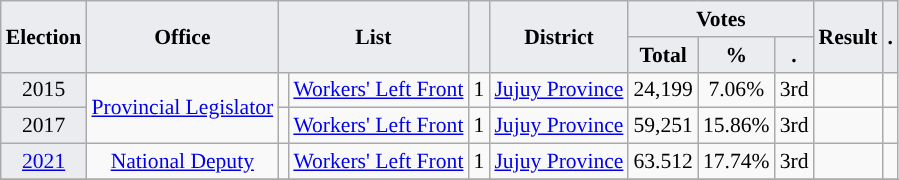<table class="wikitable" style="font-size:90%; text-align:center;">
<tr>
<th style="background-color:#EAECF0;" rowspan=2>Election</th>
<th style="background-color:#EAECF0;" rowspan=2>Office</th>
<th style="background-color:#EAECF0;" colspan=2 rowspan=2>List</th>
<th style="background-color:#EAECF0;" rowspan=2></th>
<th style="background-color:#EAECF0;" rowspan=2>District</th>
<th style="background-color:#EAECF0;" colspan=3>Votes</th>
<th style="background-color:#EAECF0;" rowspan=2>Result</th>
<th style="background-color:#EAECF0;" rowspan=2>.</th>
</tr>
<tr>
<th style="background-color:#EAECF0;">Total</th>
<th style="background-color:#EAECF0;">%</th>
<th style="background-color:#EAECF0;">.</th>
</tr>
<tr>
<td style="background-color:#EAECF0;">2015</td>
<td rowspan="2"><a href='#'>Provincial Legislator</a></td>
<td style="background-color:"></td>
<td><a href='#'>Workers' Left Front</a></td>
<td>1</td>
<td><a href='#'>Jujuy Province</a></td>
<td>24,199</td>
<td>7.06%</td>
<td>3rd</td>
<td></td>
<td></td>
</tr>
<tr>
<td style="background-color:#EAECF0;">2017</td>
<td style="background-color:"></td>
<td><a href='#'>Workers' Left Front</a></td>
<td>1</td>
<td><a href='#'>Jujuy Province</a></td>
<td>59,251</td>
<td>15.86%</td>
<td>3rd</td>
<td></td>
<td></td>
</tr>
<tr>
<td style="background-color:#EAECF0;"><a href='#'>2021</a></td>
<td><a href='#'>National Deputy</a></td>
<td style="background-color:"></td>
<td><a href='#'>Workers' Left Front</a></td>
<td>1</td>
<td><a href='#'>Jujuy Province</a></td>
<td>63.512</td>
<td>17.74%</td>
<td>3rd</td>
<td></td>
<td></td>
</tr>
<tr>
</tr>
</table>
